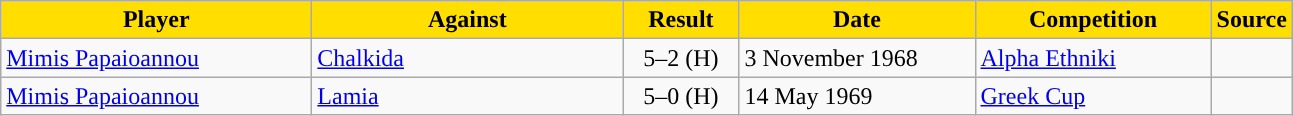<table class="wikitable">
<tr>
<th width=200 style="background:#FFDE00">Player</th>
<th width=200 style="background:#FFDE00">Against</th>
<th width=70 style="background:#FFDE00">Result</th>
<th width=150 style="background:#FFDE00">Date</th>
<th width=150 style="background:#FFDE00">Competition</th>
<th style="background:#FFDE00">Source</th>
</tr>
<tr>
<td> <a href='#'>Mimis Papaioannou</a></td>
<td> <a href='#'>Chalkida</a></td>
<td align=center>5–2 (H)</td>
<td>3 November 1968</td>
<td><a href='#'>Alpha Ethniki</a></td>
<td align=center></td>
</tr>
<tr>
<td> <a href='#'>Mimis Papaioannou</a></td>
<td> <a href='#'>Lamia</a></td>
<td align=center>5–0 (H)</td>
<td>14 May 1969</td>
<td><a href='#'>Greek Cup</a></td>
<td align=center></td>
</tr>
</table>
